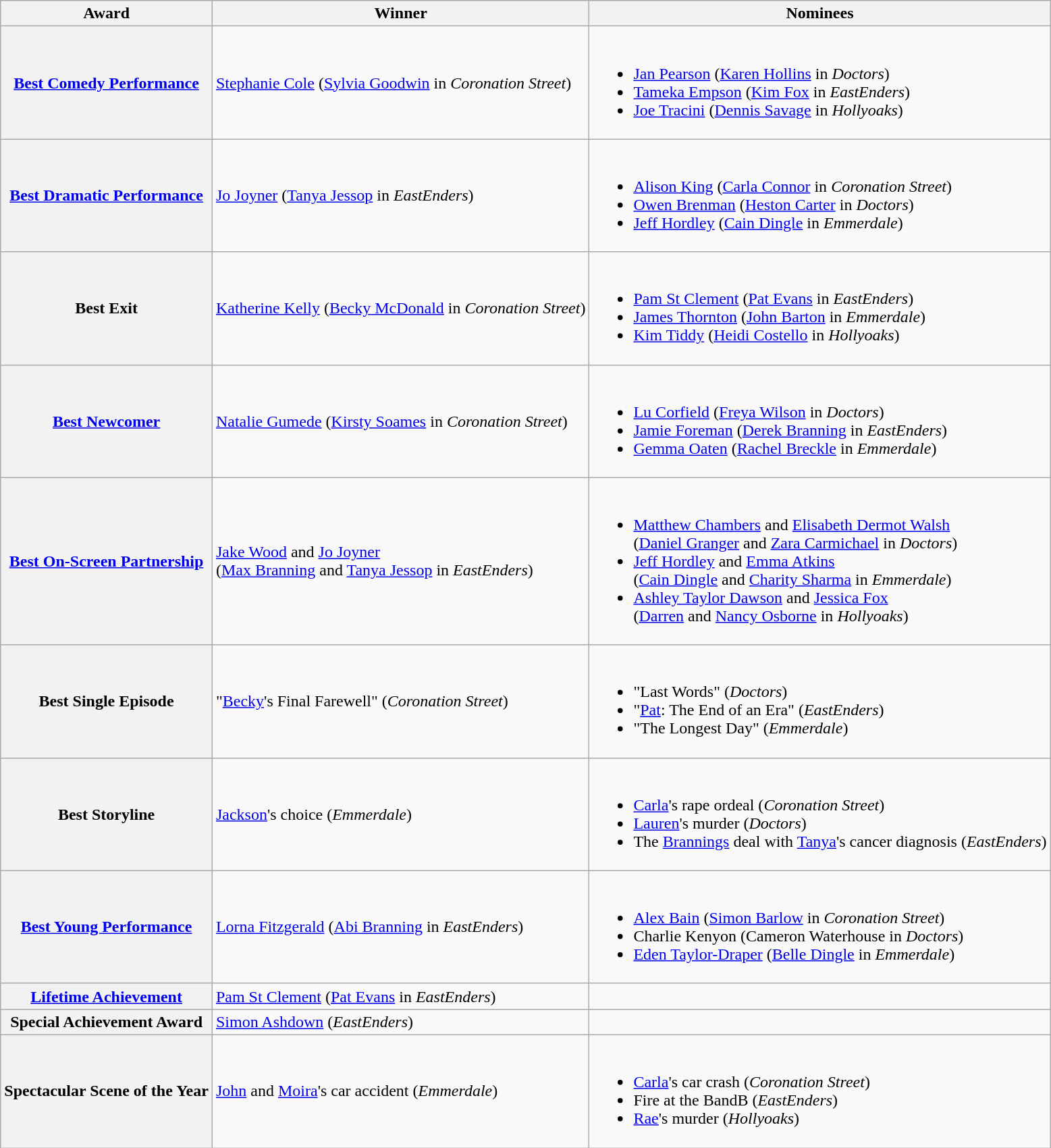<table class="wikitable">
<tr>
<th>Award</th>
<th>Winner</th>
<th>Nominees</th>
</tr>
<tr>
<th scope="row"><a href='#'>Best Comedy Performance</a></th>
<td><a href='#'>Stephanie Cole</a> (<a href='#'>Sylvia Goodwin</a> in <em>Coronation Street</em>)</td>
<td><br><ul><li><a href='#'>Jan Pearson</a> (<a href='#'>Karen Hollins</a> in <em>Doctors</em>)</li><li><a href='#'>Tameka Empson</a> (<a href='#'>Kim Fox</a> in <em>EastEnders</em>)</li><li><a href='#'>Joe Tracini</a> (<a href='#'>Dennis Savage</a> in <em>Hollyoaks</em>)</li></ul></td>
</tr>
<tr>
<th scope="row"><a href='#'>Best Dramatic Performance</a></th>
<td><a href='#'>Jo Joyner</a> (<a href='#'>Tanya Jessop</a> in <em>EastEnders</em>)</td>
<td><br><ul><li><a href='#'>Alison King</a> (<a href='#'>Carla Connor</a> in <em>Coronation Street</em>)</li><li><a href='#'>Owen Brenman</a> (<a href='#'>Heston Carter</a> in <em>Doctors</em>)</li><li><a href='#'>Jeff Hordley</a> (<a href='#'>Cain Dingle</a> in <em>Emmerdale</em>)</li></ul></td>
</tr>
<tr>
<th scope="row">Best Exit</th>
<td><a href='#'>Katherine Kelly</a> (<a href='#'>Becky McDonald</a> in <em>Coronation Street</em>)</td>
<td><br><ul><li><a href='#'>Pam St Clement</a> (<a href='#'>Pat Evans</a> in <em>EastEnders</em>)</li><li><a href='#'>James Thornton</a> (<a href='#'>John Barton</a> in <em>Emmerdale</em>)</li><li><a href='#'>Kim Tiddy</a> (<a href='#'>Heidi Costello</a> in <em>Hollyoaks</em>)</li></ul></td>
</tr>
<tr>
<th scope="row"><a href='#'>Best Newcomer</a></th>
<td><a href='#'>Natalie Gumede</a> (<a href='#'>Kirsty Soames</a> in <em>Coronation Street</em>)</td>
<td><br><ul><li><a href='#'>Lu Corfield</a> (<a href='#'>Freya Wilson</a> in <em>Doctors</em>)</li><li><a href='#'>Jamie Foreman</a> (<a href='#'>Derek Branning</a> in <em>EastEnders</em>)</li><li><a href='#'>Gemma Oaten</a> (<a href='#'>Rachel Breckle</a> in <em>Emmerdale</em>)</li></ul></td>
</tr>
<tr>
<th scope="row"><a href='#'>Best On-Screen Partnership</a></th>
<td><a href='#'>Jake Wood</a> and <a href='#'>Jo Joyner</a><br>(<a href='#'>Max Branning</a> and <a href='#'>Tanya Jessop</a> in <em>EastEnders</em>)</td>
<td><br><ul><li><a href='#'>Matthew Chambers</a> and <a href='#'>Elisabeth Dermot Walsh</a><br>(<a href='#'>Daniel Granger</a> and <a href='#'>Zara Carmichael</a> in <em>Doctors</em>)</li><li><a href='#'>Jeff Hordley</a> and <a href='#'>Emma Atkins</a><br>(<a href='#'>Cain Dingle</a> and <a href='#'>Charity Sharma</a> in <em>Emmerdale</em>)</li><li><a href='#'>Ashley Taylor Dawson</a> and <a href='#'>Jessica Fox</a><br>(<a href='#'>Darren</a> and <a href='#'>Nancy Osborne</a> in <em>Hollyoaks</em>)</li></ul></td>
</tr>
<tr>
<th scope="row">Best Single Episode</th>
<td>"<a href='#'>Becky</a>'s Final Farewell" (<em>Coronation Street</em>)</td>
<td><br><ul><li>"Last Words" (<em>Doctors</em>)</li><li>"<a href='#'>Pat</a>: The End of an Era" (<em>EastEnders</em>)</li><li>"The Longest Day" (<em>Emmerdale</em>)</li></ul></td>
</tr>
<tr>
<th scope="row">Best Storyline</th>
<td><a href='#'>Jackson</a>'s choice (<em>Emmerdale</em>)</td>
<td><br><ul><li><a href='#'>Carla</a>'s rape ordeal (<em>Coronation Street</em>)</li><li><a href='#'>Lauren</a>'s murder (<em>Doctors</em>)</li><li>The <a href='#'>Brannings</a> deal with <a href='#'>Tanya</a>'s cancer diagnosis (<em>EastEnders</em>)</li></ul></td>
</tr>
<tr>
<th scope="row"><a href='#'>Best Young Performance</a></th>
<td><a href='#'>Lorna Fitzgerald</a>  (<a href='#'>Abi Branning</a> in <em>EastEnders</em>)</td>
<td><br><ul><li><a href='#'>Alex Bain</a> (<a href='#'>Simon Barlow</a> in <em>Coronation Street</em>)</li><li>Charlie Kenyon (Cameron Waterhouse in <em>Doctors</em>)</li><li><a href='#'>Eden Taylor-Draper</a> (<a href='#'>Belle Dingle</a> in <em>Emmerdale</em>)</li></ul></td>
</tr>
<tr>
<th scope="row"><a href='#'>Lifetime Achievement</a></th>
<td><a href='#'>Pam St Clement</a> (<a href='#'>Pat Evans</a> in <em>EastEnders</em>)</td>
<td></td>
</tr>
<tr>
<th scope="row">Special Achievement Award</th>
<td><a href='#'>Simon Ashdown</a> (<em>EastEnders</em>)</td>
<td></td>
</tr>
<tr>
<th scope="row">Spectacular Scene of the Year</th>
<td><a href='#'>John</a> and <a href='#'>Moira</a>'s car accident (<em>Emmerdale</em>)</td>
<td><br><ul><li><a href='#'>Carla</a>'s car crash (<em>Coronation Street</em>)</li><li>Fire at the BandB (<em>EastEnders</em>)</li><li><a href='#'>Rae</a>'s murder (<em>Hollyoaks</em>)</li></ul></td>
</tr>
</table>
